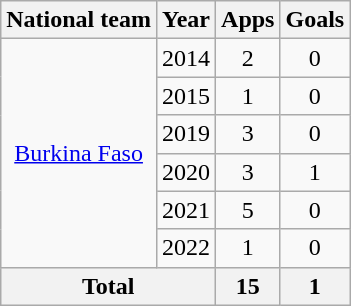<table class="wikitable" style=text-align:center>
<tr>
<th>National team</th>
<th>Year</th>
<th>Apps</th>
<th>Goals</th>
</tr>
<tr>
<td rowspan=6><a href='#'>Burkina Faso</a></td>
<td>2014</td>
<td>2</td>
<td>0</td>
</tr>
<tr>
<td>2015</td>
<td>1</td>
<td>0</td>
</tr>
<tr>
<td>2019</td>
<td>3</td>
<td>0</td>
</tr>
<tr>
<td>2020</td>
<td>3</td>
<td>1</td>
</tr>
<tr>
<td>2021</td>
<td>5</td>
<td>0</td>
</tr>
<tr>
<td>2022</td>
<td>1</td>
<td>0</td>
</tr>
<tr>
<th colspan=2>Total</th>
<th>15</th>
<th>1</th>
</tr>
</table>
